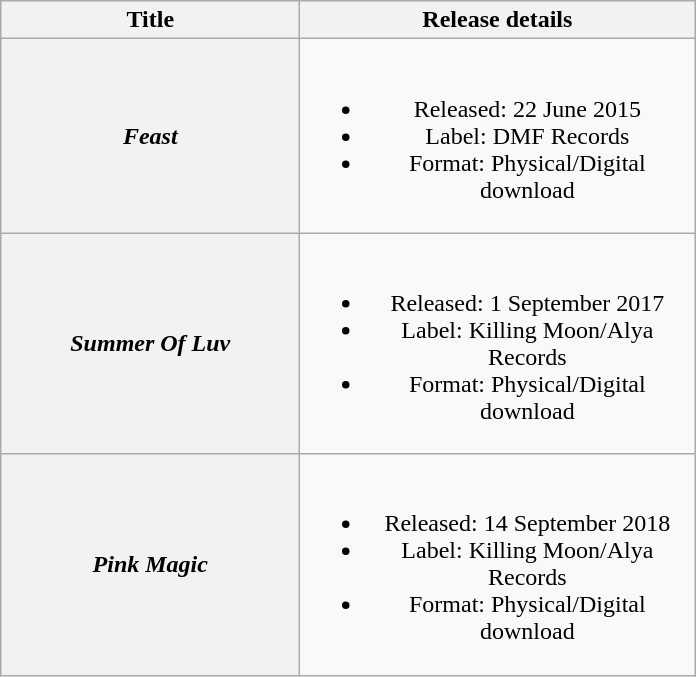<table class="wikitable plainrowheaders" style="text-align:center;">
<tr>
<th scope="col" style="width:12em;">Title</th>
<th scope="col" style="width:16em;">Release details</th>
</tr>
<tr>
<th scope="row"><em>Feast</em></th>
<td><br><ul><li>Released: 22 June 2015</li><li>Label: DMF Records</li><li>Format: Physical/Digital download</li></ul></td>
</tr>
<tr>
<th scope="row"><em>Summer Of Luv</em></th>
<td><br><ul><li>Released: 1 September 2017</li><li>Label: Killing Moon/Alya Records</li><li>Format: Physical/Digital download</li></ul></td>
</tr>
<tr>
<th scope="row"><em>Pink Magic</em></th>
<td><br><ul><li>Released: 14 September 2018</li><li>Label: Killing Moon/Alya Records</li><li>Format: Physical/Digital download</li></ul></td>
</tr>
</table>
